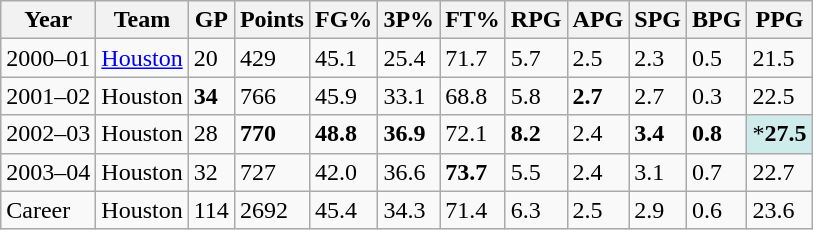<table class="wikitable">
<tr>
<th>Year</th>
<th>Team</th>
<th>GP</th>
<th>Points</th>
<th>FG%</th>
<th>3P%</th>
<th>FT%</th>
<th>RPG</th>
<th>APG</th>
<th>SPG</th>
<th>BPG</th>
<th>PPG</th>
</tr>
<tr>
<td>2000–01</td>
<td><a href='#'>Houston</a></td>
<td>20</td>
<td>429</td>
<td>45.1</td>
<td>25.4</td>
<td>71.7</td>
<td>5.7</td>
<td>2.5</td>
<td>2.3</td>
<td>0.5</td>
<td>21.5</td>
</tr>
<tr>
<td>2001–02</td>
<td>Houston</td>
<td><strong>34</strong></td>
<td>766</td>
<td>45.9</td>
<td>33.1</td>
<td>68.8</td>
<td>5.8</td>
<td><strong>2.7</strong></td>
<td>2.7</td>
<td>0.3</td>
<td>22.5</td>
</tr>
<tr>
<td>2002–03</td>
<td>Houston</td>
<td>28</td>
<td><strong>770</strong></td>
<td><strong>48.8</strong></td>
<td><strong>36.9</strong></td>
<td>72.1</td>
<td><strong>8.2</strong></td>
<td>2.4</td>
<td><strong>3.4</strong></td>
<td><strong>0.8</strong></td>
<td bgcolor=#cfecec>*<strong>27.5</strong></td>
</tr>
<tr>
<td>2003–04</td>
<td>Houston</td>
<td>32</td>
<td>727</td>
<td>42.0</td>
<td>36.6</td>
<td><strong>73.7</strong></td>
<td>5.5</td>
<td>2.4</td>
<td>3.1</td>
<td>0.7</td>
<td>22.7</td>
</tr>
<tr>
<td>Career</td>
<td>Houston</td>
<td>114</td>
<td>2692</td>
<td>45.4</td>
<td>34.3</td>
<td>71.4</td>
<td>6.3</td>
<td>2.5</td>
<td>2.9</td>
<td>0.6</td>
<td>23.6</td>
</tr>
</table>
